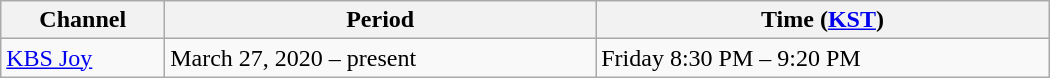<table class="wikitable" style="width:700px;">
<tr>
<th>Channel</th>
<th>Period</th>
<th>Time (<a href='#'>KST</a>)</th>
</tr>
<tr>
<td><a href='#'>KBS Joy</a></td>
<td>March 27, 2020 – present</td>
<td>Friday 8:30 PM – 9:20 PM</td>
</tr>
</table>
